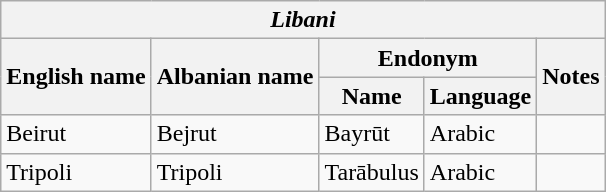<table class="wikitable sortable">
<tr>
<th colspan="5"> <em>Libani</em></th>
</tr>
<tr>
<th rowspan="2">English name</th>
<th rowspan="2">Albanian name</th>
<th colspan="2">Endonym</th>
<th rowspan="2">Notes</th>
</tr>
<tr>
<th>Name</th>
<th>Language</th>
</tr>
<tr>
<td>Beirut</td>
<td>Bejrut</td>
<td>Bayrūt</td>
<td>Arabic</td>
<td></td>
</tr>
<tr>
<td>Tripoli</td>
<td>Tripoli</td>
<td>Tarābulus</td>
<td>Arabic</td>
<td></td>
</tr>
</table>
